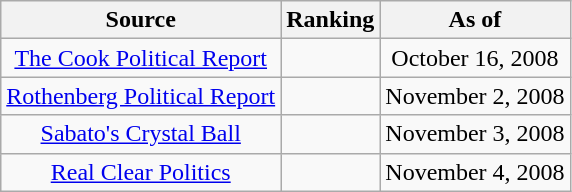<table class="wikitable" style="text-align:center">
<tr>
<th>Source</th>
<th>Ranking</th>
<th>As of</th>
</tr>
<tr>
<td><a href='#'>The Cook Political Report</a></td>
<td></td>
<td>October 16, 2008</td>
</tr>
<tr>
<td><a href='#'>Rothenberg Political Report</a></td>
<td></td>
<td>November 2, 2008</td>
</tr>
<tr>
<td><a href='#'>Sabato's Crystal Ball</a></td>
<td></td>
<td>November 3, 2008</td>
</tr>
<tr>
<td><a href='#'>Real Clear Politics</a></td>
<td></td>
<td>November 4, 2008</td>
</tr>
</table>
